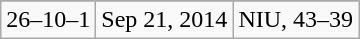<table class="wikitable">
<tr align="center">
</tr>
<tr align="center">
<td>26–10–1</td>
<td>Sep 21, 2014</td>
<td>NIU, 43–39</td>
</tr>
</table>
